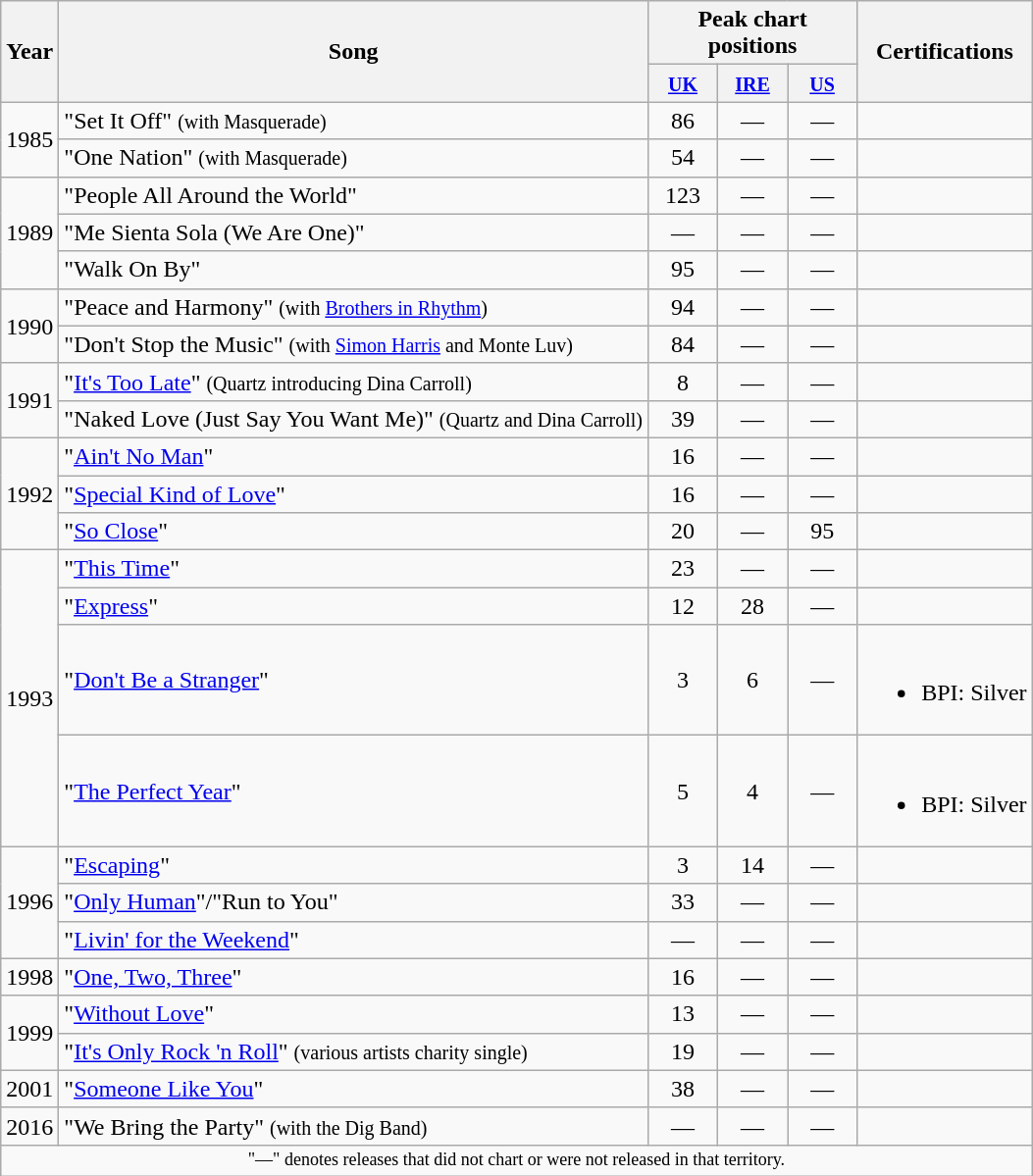<table class="wikitable">
<tr>
<th scope="col" rowspan="2">Year</th>
<th scope="col" rowspan="2">Song</th>
<th scope="col" colspan="3">Peak chart positions</th>
<th scope="col" rowspan="2">Certifications</th>
</tr>
<tr>
<th width="40"><small><a href='#'>UK</a></small><br></th>
<th width="40"><small><a href='#'>IRE</a></small><br></th>
<th width="40"><small><a href='#'>US</a></small><br></th>
</tr>
<tr>
<td align="center" rowspan="2">1985</td>
<td>"Set It Off" <small>(with Masquerade)</small></td>
<td align="center">86</td>
<td align="center">—</td>
<td align="center">—</td>
<td></td>
</tr>
<tr>
<td>"One Nation" <small>(with Masquerade)</small></td>
<td align="center">54</td>
<td align="center">—</td>
<td align="center">—</td>
<td></td>
</tr>
<tr>
<td align="center" rowspan="3">1989</td>
<td>"People All Around the World"</td>
<td align="center">123</td>
<td align="center">—</td>
<td align="center">—</td>
<td></td>
</tr>
<tr>
<td>"Me Sienta Sola (We Are One)"</td>
<td align="center">—</td>
<td align="center">—</td>
<td align="center">—</td>
<td></td>
</tr>
<tr>
<td>"Walk On By"</td>
<td align="center">95</td>
<td align="center">—</td>
<td align="center">—</td>
<td></td>
</tr>
<tr>
<td align="center" rowspan="2">1990</td>
<td>"Peace and Harmony" <small>(with <a href='#'>Brothers in Rhythm</a>)</small></td>
<td align="center">94</td>
<td align="center">—</td>
<td align="center">—</td>
<td></td>
</tr>
<tr>
<td>"Don't Stop the Music" <small>(with <a href='#'>Simon Harris</a> and Monte Luv)</small></td>
<td align="center">84</td>
<td align="center">—</td>
<td align="center">—</td>
<td></td>
</tr>
<tr>
<td align="center" rowspan="2">1991</td>
<td>"<a href='#'>It's Too Late</a>" <small>(Quartz introducing Dina Carroll)</small></td>
<td align="center">8</td>
<td align="center">—</td>
<td align="center">—</td>
<td></td>
</tr>
<tr>
<td>"Naked Love (Just Say You Want Me)" <small>(Quartz and Dina Carroll)</small></td>
<td align="center">39</td>
<td align="center">—</td>
<td align="center">—</td>
<td></td>
</tr>
<tr>
<td align="center" rowspan="3">1992</td>
<td>"<a href='#'>Ain't No Man</a>"</td>
<td align="center">16</td>
<td align="center">—</td>
<td align="center">—</td>
<td></td>
</tr>
<tr>
<td>"<a href='#'>Special Kind of Love</a>"</td>
<td align="center">16</td>
<td align="center">—</td>
<td align="center">—</td>
<td></td>
</tr>
<tr>
<td>"<a href='#'>So Close</a>"</td>
<td align="center">20</td>
<td align="center">—</td>
<td align="center">95</td>
<td></td>
</tr>
<tr>
<td align="center" rowspan="4">1993</td>
<td>"<a href='#'>This Time</a>"</td>
<td align="center">23</td>
<td align="center">—</td>
<td align="center">—</td>
<td></td>
</tr>
<tr>
<td>"<a href='#'>Express</a>"</td>
<td align="center">12</td>
<td align="center">28</td>
<td align="center">—</td>
<td></td>
</tr>
<tr>
<td>"<a href='#'>Don't Be a Stranger</a>"</td>
<td align="center">3</td>
<td align="center">6</td>
<td align="center">—</td>
<td><br><ul><li>BPI: Silver</li></ul></td>
</tr>
<tr>
<td>"<a href='#'>The Perfect Year</a>"</td>
<td align="center">5</td>
<td align="center">4</td>
<td align="center">—</td>
<td><br><ul><li>BPI: Silver</li></ul></td>
</tr>
<tr>
<td align="center" rowspan="3">1996</td>
<td>"<a href='#'>Escaping</a>"</td>
<td align="center">3</td>
<td align="center">14</td>
<td align="center">—</td>
<td></td>
</tr>
<tr>
<td>"<a href='#'>Only Human</a>"/"Run to You"</td>
<td align="center">33</td>
<td align="center">—</td>
<td align="center">—</td>
<td></td>
</tr>
<tr>
<td>"<a href='#'>Livin' for the Weekend</a>"</td>
<td align="center">—</td>
<td align="center">—</td>
<td align="center">—</td>
<td></td>
</tr>
<tr>
<td align="center" rowspan="1">1998</td>
<td>"<a href='#'>One, Two, Three</a>"</td>
<td align="center">16</td>
<td align="center">—</td>
<td align="center">—</td>
<td></td>
</tr>
<tr>
<td align="center" rowspan="2">1999</td>
<td>"<a href='#'>Without Love</a>"</td>
<td align="center">13</td>
<td align="center">—</td>
<td align="center">—</td>
<td></td>
</tr>
<tr>
<td>"<a href='#'>It's Only Rock 'n Roll</a>" <small>(various artists charity single)</small></td>
<td align="center">19</td>
<td align="center">—</td>
<td align="center">—</td>
<td></td>
</tr>
<tr>
<td align="center" rowspan="1">2001</td>
<td>"<a href='#'>Someone Like You</a>"</td>
<td align="center">38</td>
<td align="center">—</td>
<td align="center">—</td>
<td></td>
</tr>
<tr>
<td align="center" rowspan="1">2016</td>
<td>"We Bring the Party" <small>(with the Dig Band)</small></td>
<td align="center">—</td>
<td align="center">—</td>
<td align="center">—</td>
<td></td>
</tr>
<tr>
<td colspan="6" style="text-align:center; font-size:9pt;">"—" denotes releases that did not chart or were not released in that territory.</td>
</tr>
</table>
